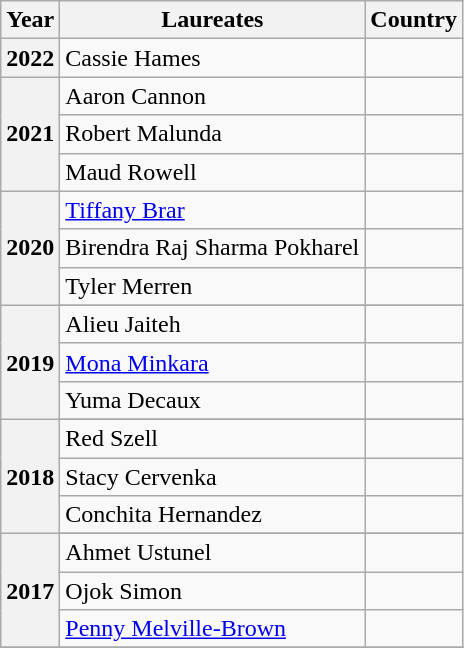<table class="wikitable">
<tr>
<th>Year</th>
<th>Laureates</th>
<th>Country</th>
</tr>
<tr>
<th rowspan=1>2022</th>
<td>Cassie Hames</td>
<td></td>
</tr>
<tr>
<th rowspan=3>2021</th>
<td>Aaron Cannon</td>
<td></td>
</tr>
<tr>
<td>Robert Malunda</td>
<td></td>
</tr>
<tr>
<td>Maud Rowell</td>
<td></td>
</tr>
<tr>
<th rowspan=3>2020</th>
<td><a href='#'>Tiffany Brar</a></td>
<td></td>
</tr>
<tr>
<td>Birendra Raj Sharma Pokharel</td>
<td></td>
</tr>
<tr>
<td>Tyler Merren</td>
<td></td>
</tr>
<tr>
<th rowspan=4>2019</th>
</tr>
<tr>
<td>Alieu Jaiteh</td>
<td></td>
</tr>
<tr>
<td><a href='#'>Mona Minkara</a></td>
<td></td>
</tr>
<tr>
<td>Yuma Decaux</td>
<td></td>
</tr>
<tr>
<th rowspan=4>2018</th>
</tr>
<tr>
<td>Red Szell</td>
<td></td>
</tr>
<tr>
<td>Stacy Cervenka</td>
<td></td>
</tr>
<tr>
<td>Conchita Hernandez</td>
<td></td>
</tr>
<tr>
<th rowspan=4>2017</th>
</tr>
<tr>
<td>Ahmet Ustunel</td>
<td></td>
</tr>
<tr>
<td>Ojok Simon</td>
<td></td>
</tr>
<tr>
<td><a href='#'>Penny Melville-Brown</a></td>
<td></td>
</tr>
<tr>
</tr>
</table>
